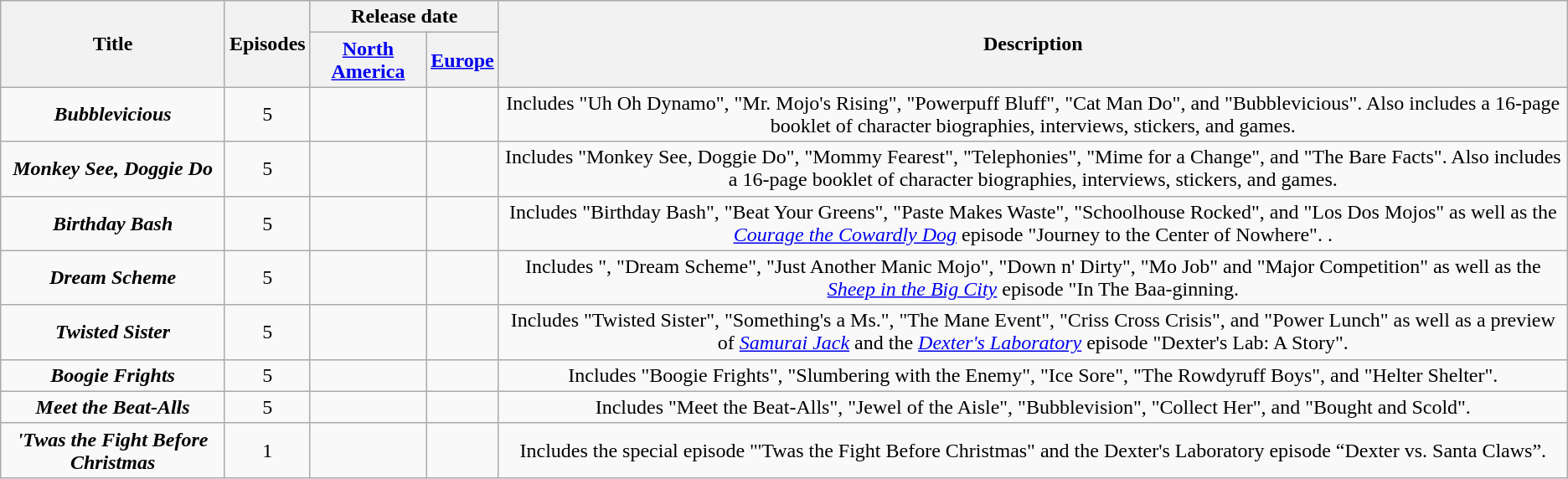<table class="wikitable" style="text-align:center;">
<tr>
<th rowspan="2">Title</th>
<th rowspan="2">Episodes</th>
<th colspan="2">Release date</th>
<th rowspan="2">Description</th>
</tr>
<tr>
<th><a href='#'>North America</a></th>
<th><a href='#'>Europe</a> </th>
</tr>
<tr>
<td><strong><em>Bubblevicious</em></strong></td>
<td>5</td>
<td></td>
<td></td>
<td>Includes "Uh Oh Dynamo", "Mr. Mojo's Rising", "Powerpuff Bluff", "Cat Man Do", and "Bubblevicious". Also includes a 16-page booklet of character biographies, interviews, stickers, and games.</td>
</tr>
<tr>
<td><strong><em>Monkey See, Doggie Do</em></strong></td>
<td>5</td>
<td></td>
<td></td>
<td>Includes "Monkey See, Doggie Do", "Mommy Fearest", "Telephonies", "Mime for a Change", and "The Bare Facts". Also includes a 16-page booklet of character biographies, interviews, stickers, and games.</td>
</tr>
<tr>
<td><strong><em>Birthday Bash</em></strong></td>
<td>5</td>
<td></td>
<td></td>
<td>Includes "Birthday Bash", "Beat Your Greens", "Paste Makes Waste", "Schoolhouse Rocked", and "Los Dos Mojos" as well as the <em><a href='#'>Courage the Cowardly Dog</a></em> episode "Journey to the Center of Nowhere". .</td>
</tr>
<tr>
<td><strong><em>Dream Scheme</em></strong></td>
<td>5</td>
<td></td>
<td></td>
<td>Includes ", "Dream Scheme", "Just Another Manic Mojo", "Down n' Dirty", "Mo Job" and "Major Competition" as well as the <em><a href='#'>Sheep in the Big City</a></em> episode "In The Baa-ginning.</td>
</tr>
<tr>
<td><strong><em>Twisted Sister</em></strong></td>
<td>5</td>
<td></td>
<td></td>
<td>Includes "Twisted Sister", "Something's a Ms.", "The Mane Event", "Criss Cross Crisis", and "Power Lunch" as well as a preview of <em><a href='#'>Samurai Jack</a></em> and the <em><a href='#'>Dexter's Laboratory</a></em> episode "Dexter's Lab: A Story".</td>
</tr>
<tr>
<td><strong><em>Boogie Frights</em></strong></td>
<td>5</td>
<td></td>
<td></td>
<td>Includes "Boogie Frights", "Slumbering with the Enemy", "Ice Sore", "The Rowdyruff Boys", and "Helter Shelter".</td>
</tr>
<tr>
<td><strong><em>Meet the Beat-Alls</em></strong></td>
<td>5</td>
<td></td>
<td></td>
<td>Includes "Meet the Beat-Alls", "Jewel of the Aisle", "Bubblevision", "Collect Her", and "Bought and Scold".</td>
</tr>
<tr>
<td><strong><em>'Twas the Fight Before Christmas</em></strong></td>
<td>1</td>
<td></td>
<td></td>
<td>Includes the special episode "'Twas the Fight Before Christmas" and the Dexter's Laboratory episode “Dexter vs. Santa Claws”.</td>
</tr>
</table>
